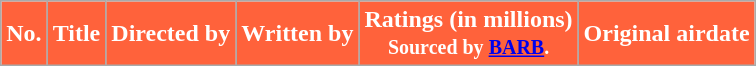<table class="wikitable plainrowheaders" border="1" style="background:white;">
<tr>
<th style="background-color: #FF623B; color: #ffffff;">No.</th>
<th style="background-color: #FF623B; color: #ffffff;">Title</th>
<th style="background-color: #FF623B; color: #ffffff;">Directed by</th>
<th style="background-color: #FF623B; color: #ffffff;">Written by</th>
<th style="background-color: #FF623B; color: #ffffff;">Ratings (in millions)<br> <small> Sourced by <a href='#'>BARB</a>.</small></th>
<th style="background-color: #FF623B; color: #ffffff;">Original airdate<br>






</th>
</tr>
</table>
